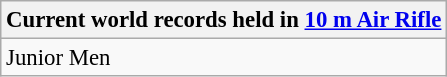<table class="wikitable" style="font-size: 95%">
<tr>
<th colspan=9>Current world records held in <a href='#'>10 m Air Rifle</a></th>
</tr>
<tr>
<td>Junior Men<br></td>
</tr>
</table>
